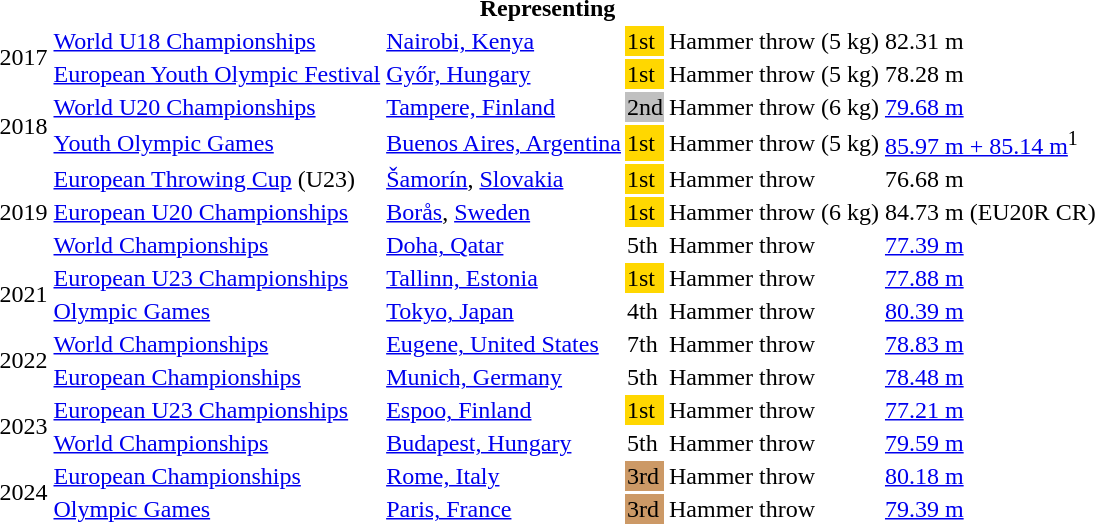<table>
<tr>
<th colspan="6">Representing </th>
</tr>
<tr>
<td rowspan=2>2017</td>
<td><a href='#'>World U18 Championships</a></td>
<td><a href='#'>Nairobi, Kenya</a></td>
<td bgcolor=gold>1st</td>
<td>Hammer throw (5 kg)</td>
<td>82.31 m</td>
</tr>
<tr>
<td><a href='#'>European Youth Olympic Festival</a></td>
<td><a href='#'>Győr, Hungary</a></td>
<td bgcolor=gold>1st</td>
<td>Hammer throw (5 kg)</td>
<td>78.28 m</td>
</tr>
<tr>
<td rowspan=2>2018</td>
<td><a href='#'>World U20 Championships</a></td>
<td><a href='#'>Tampere, Finland</a></td>
<td bgcolor=silver>2nd</td>
<td>Hammer throw (6 kg)</td>
<td><a href='#'>79.68 m</a></td>
</tr>
<tr>
<td><a href='#'>Youth Olympic Games</a></td>
<td><a href='#'>Buenos Aires, Argentina</a></td>
<td bgcolor=gold>1st</td>
<td>Hammer throw (5 kg)</td>
<td><a href='#'>85.97 m + 85.14 m</a><sup>1</sup></td>
</tr>
<tr>
<td rowspan=3>2019</td>
<td><a href='#'>European Throwing Cup</a> (U23)</td>
<td><a href='#'>Šamorín</a>, <a href='#'>Slovakia</a></td>
<td bgcolor=gold>1st</td>
<td>Hammer throw</td>
<td>76.68 m</td>
</tr>
<tr>
<td><a href='#'>European U20 Championships</a></td>
<td><a href='#'>Borås</a>, <a href='#'>Sweden</a></td>
<td bgcolor=gold>1st</td>
<td>Hammer throw (6 kg)</td>
<td>84.73 m (EU20R CR)</td>
</tr>
<tr>
<td><a href='#'>World Championships</a></td>
<td><a href='#'>Doha, Qatar</a></td>
<td>5th</td>
<td>Hammer throw</td>
<td><a href='#'>77.39 m</a></td>
</tr>
<tr>
<td rowspan=2>2021</td>
<td><a href='#'>European U23 Championships</a></td>
<td><a href='#'>Tallinn, Estonia</a></td>
<td bgcolor=gold>1st</td>
<td>Hammer throw</td>
<td><a href='#'>77.88 m</a></td>
</tr>
<tr>
<td><a href='#'>Olympic Games</a></td>
<td><a href='#'>Tokyo, Japan</a></td>
<td>4th</td>
<td>Hammer throw</td>
<td><a href='#'>80.39 m</a></td>
</tr>
<tr>
<td rowspan=2>2022</td>
<td><a href='#'>World Championships</a></td>
<td><a href='#'>Eugene, United States</a></td>
<td>7th</td>
<td>Hammer throw</td>
<td><a href='#'>78.83 m</a></td>
</tr>
<tr>
<td><a href='#'>European Championships</a></td>
<td><a href='#'>Munich, Germany</a></td>
<td>5th</td>
<td>Hammer throw</td>
<td><a href='#'>78.48 m</a></td>
</tr>
<tr>
<td rowspan=2>2023</td>
<td><a href='#'>European  U23 Championships</a></td>
<td><a href='#'>Espoo, Finland</a></td>
<td bgcolor=gold>1st</td>
<td>Hammer throw</td>
<td><a href='#'>77.21 m</a></td>
</tr>
<tr>
<td><a href='#'>World Championships</a></td>
<td><a href='#'>Budapest, Hungary</a></td>
<td>5th</td>
<td>Hammer throw</td>
<td><a href='#'>79.59 m</a></td>
</tr>
<tr>
<td rowspan=2>2024</td>
<td><a href='#'>European Championships</a></td>
<td><a href='#'>Rome, Italy</a></td>
<td bgcolor=cc9966>3rd</td>
<td>Hammer throw</td>
<td><a href='#'>80.18 m</a></td>
</tr>
<tr>
<td><a href='#'>Olympic Games</a></td>
<td><a href='#'>Paris, France</a></td>
<td bgcolor=cc9966>3rd</td>
<td>Hammer throw</td>
<td><a href='#'>79.39 m</a></td>
</tr>
</table>
